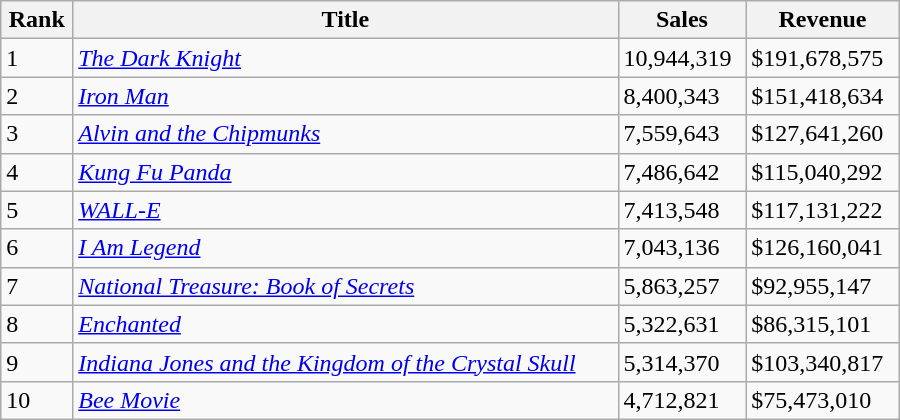<table class="wikitable sortable" width="600">
<tr>
<th>Rank</th>
<th>Title</th>
<th>Sales</th>
<th>Revenue</th>
</tr>
<tr>
<td>1</td>
<td><em><a href='#'>The Dark Knight</a></em></td>
<td>10,944,319</td>
<td>$191,678,575</td>
</tr>
<tr>
<td>2</td>
<td><em><a href='#'>Iron Man</a></em></td>
<td>8,400,343</td>
<td>$151,418,634</td>
</tr>
<tr>
<td>3</td>
<td><em><a href='#'>Alvin and the Chipmunks</a></em></td>
<td>7,559,643</td>
<td>$127,641,260</td>
</tr>
<tr>
<td>4</td>
<td><em><a href='#'>Kung Fu Panda</a></em></td>
<td>7,486,642</td>
<td>$115,040,292</td>
</tr>
<tr>
<td>5</td>
<td><em><a href='#'>WALL-E</a></em></td>
<td>7,413,548</td>
<td>$117,131,222</td>
</tr>
<tr>
<td>6</td>
<td><em><a href='#'>I Am Legend</a></em></td>
<td>7,043,136</td>
<td>$126,160,041</td>
</tr>
<tr>
<td>7</td>
<td><em><a href='#'>National Treasure: Book of Secrets</a></em></td>
<td>5,863,257</td>
<td>$92,955,147</td>
</tr>
<tr>
<td>8</td>
<td><em><a href='#'>Enchanted</a></em></td>
<td>5,322,631</td>
<td>$86,315,101</td>
</tr>
<tr>
<td>9</td>
<td><em><a href='#'>Indiana Jones and the Kingdom of the Crystal Skull</a></em></td>
<td>5,314,370</td>
<td>$103,340,817</td>
</tr>
<tr>
<td>10</td>
<td><em><a href='#'>Bee Movie</a></em></td>
<td>4,712,821</td>
<td>$75,473,010</td>
</tr>
</table>
